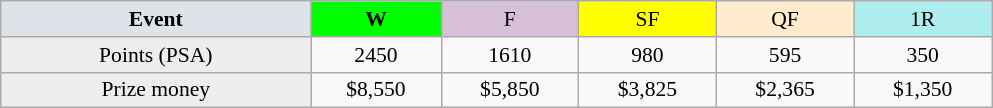<table class=wikitable style=font-size:90%;text-align:center>
<tr>
<td width=200 colspan=1 bgcolor=#dfe2e9><strong>Event</strong></td>
<td width=80 bgcolor=lime><strong>W</strong></td>
<td width=85 bgcolor=#D8BFD8>F</td>
<td width=85 bgcolor=#FFFF00>SF</td>
<td width=85 bgcolor=#ffebcd>QF</td>
<td width=85 bgcolor=#afeeee>1R</td>
</tr>
<tr>
<td bgcolor=#EDEDED>Points (PSA)</td>
<td>2450</td>
<td>1610</td>
<td>980</td>
<td>595</td>
<td>350</td>
</tr>
<tr>
<td bgcolor=#EDEDED>Prize money</td>
<td>$8,550</td>
<td>$5,850</td>
<td>$3,825</td>
<td>$2,365</td>
<td>$1,350</td>
</tr>
</table>
